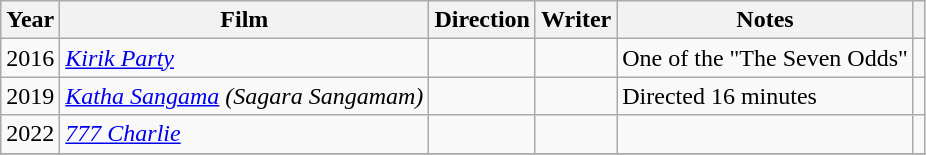<table class="wikitable sortable">
<tr>
<th>Year</th>
<th>Film</th>
<th>Direction</th>
<th>Writer</th>
<th>Notes</th>
<th></th>
</tr>
<tr>
<td>2016</td>
<td><em><a href='#'>Kirik Party</a></em></td>
<td></td>
<td></td>
<td>One of the "The Seven Odds"</td>
<td></td>
</tr>
<tr>
<td>2019</td>
<td><em><a href='#'>Katha Sangama</a> (Sagara Sangamam)</em></td>
<td></td>
<td></td>
<td>Directed 16 minutes</td>
<td></td>
</tr>
<tr>
<td>2022</td>
<td><em><a href='#'>777 Charlie</a></em></td>
<td></td>
<td></td>
<td></td>
<td></td>
</tr>
<tr>
</tr>
</table>
